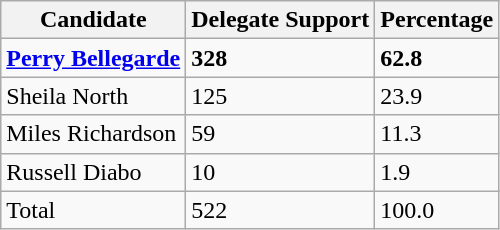<table class="wikitable">
<tr>
<th>Candidate</th>
<th>Delegate Support</th>
<th>Percentage</th>
</tr>
<tr>
<td><strong><a href='#'>Perry Bellegarde</a></strong></td>
<td><strong>328</strong></td>
<td><strong>62.8</strong></td>
</tr>
<tr>
<td>Sheila North</td>
<td>125</td>
<td>23.9</td>
</tr>
<tr>
<td>Miles Richardson</td>
<td>59</td>
<td>11.3</td>
</tr>
<tr>
<td>Russell Diabo</td>
<td>10</td>
<td>1.9</td>
</tr>
<tr>
<td>Total</td>
<td>522</td>
<td>100.0</td>
</tr>
</table>
